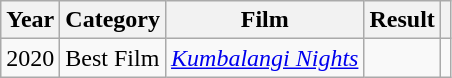<table class="wikitable sortable plainrowheaders">
<tr>
<th scope="col">Year</th>
<th scope="col">Category</th>
<th scope="col">Film</th>
<th scope="col">Result</th>
<th scope="col" class="unsortable"></th>
</tr>
<tr>
<td>2020</td>
<td>Best Film</td>
<td><em><a href='#'>Kumbalangi Nights</a></em></td>
<td></td>
<td></td>
</tr>
</table>
